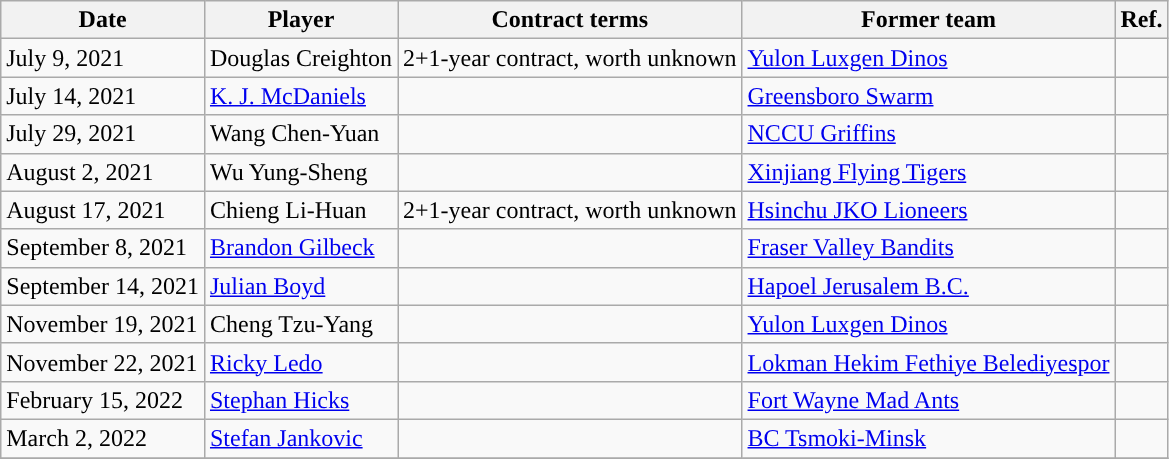<table class="wikitable sortable sortable">
<tr>
<th>Date</th>
<th>Player</th>
<th>Contract terms</th>
<th>Former team</th>
<th>Ref.</th>
</tr>
<tr>
<td>July 9, 2021</td>
<td>Douglas Creighton</td>
<td>2+1-year contract, worth unknown</td>
<td><a href='#'>Yulon Luxgen Dinos</a></td>
<td></td>
</tr>
<tr>
<td>July 14, 2021</td>
<td><a href='#'>K. J. McDaniels</a></td>
<td></td>
<td><a href='#'>Greensboro Swarm</a></td>
<td></td>
</tr>
<tr>
<td>July 29, 2021</td>
<td>Wang Chen-Yuan</td>
<td></td>
<td><a href='#'>NCCU Griffins</a></td>
<td></td>
</tr>
<tr>
<td>August 2, 2021</td>
<td>Wu Yung-Sheng</td>
<td></td>
<td><a href='#'>Xinjiang Flying Tigers</a></td>
<td></td>
</tr>
<tr>
<td>August 17, 2021</td>
<td>Chieng Li-Huan</td>
<td>2+1-year contract, worth unknown</td>
<td><a href='#'>Hsinchu JKO Lioneers</a></td>
<td></td>
</tr>
<tr>
<td>September 8, 2021</td>
<td><a href='#'>Brandon Gilbeck</a></td>
<td></td>
<td><a href='#'>Fraser Valley Bandits</a></td>
<td></td>
</tr>
<tr>
<td>September 14, 2021</td>
<td><a href='#'>Julian Boyd</a></td>
<td></td>
<td><a href='#'>Hapoel Jerusalem B.C.</a></td>
<td></td>
</tr>
<tr>
<td>November 19, 2021</td>
<td>Cheng Tzu-Yang</td>
<td></td>
<td><a href='#'>Yulon Luxgen Dinos</a></td>
<td></td>
</tr>
<tr>
<td>November 22, 2021</td>
<td><a href='#'>Ricky Ledo</a></td>
<td></td>
<td><a href='#'>Lokman Hekim Fethiye Belediyespor</a></td>
<td></td>
</tr>
<tr>
<td>February 15, 2022</td>
<td><a href='#'>Stephan Hicks</a></td>
<td></td>
<td><a href='#'>Fort Wayne Mad Ants</a></td>
<td></td>
</tr>
<tr>
<td>March 2, 2022</td>
<td><a href='#'>Stefan Jankovic</a></td>
<td></td>
<td><a href='#'>BC Tsmoki-Minsk</a></td>
<td></td>
</tr>
<tr>
</tr>
</table>
